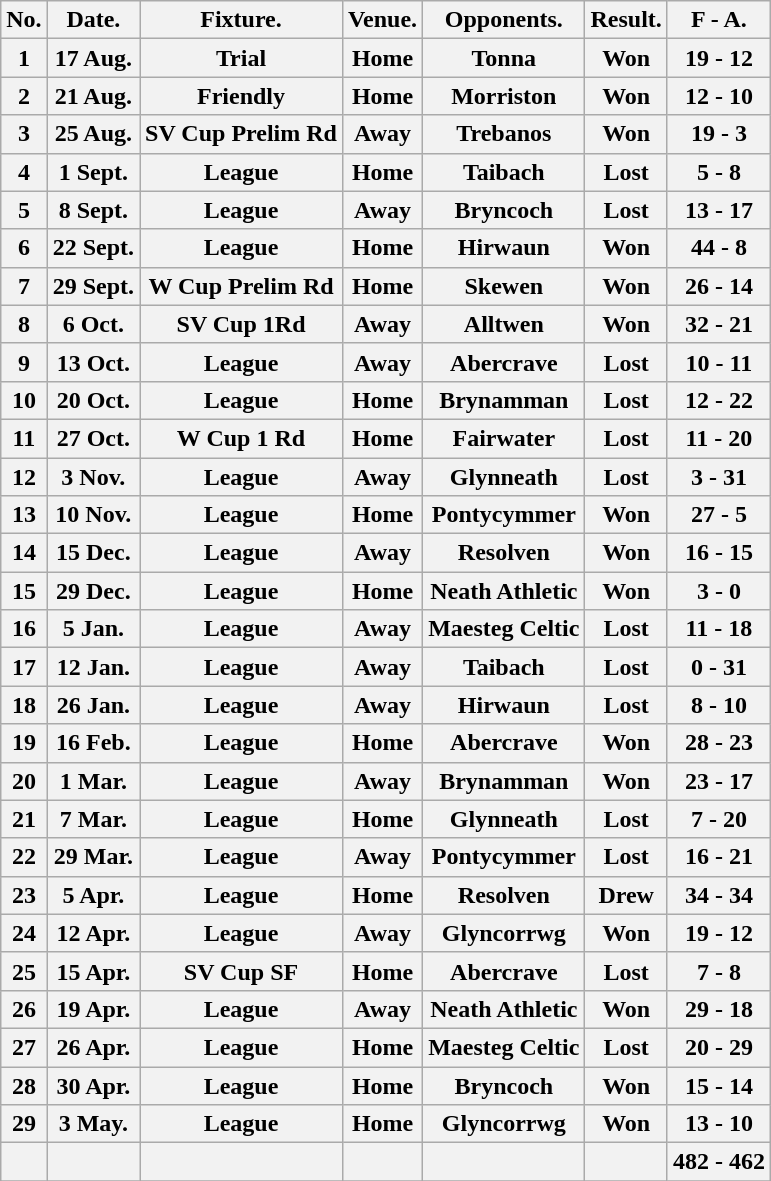<table class="wikitable">
<tr>
<th>No.</th>
<th>Date.</th>
<th>Fixture.</th>
<th>Venue.</th>
<th>Opponents.</th>
<th>Result.</th>
<th>F - A.</th>
</tr>
<tr>
<th>1</th>
<th>17 Aug.</th>
<th>Trial</th>
<th>Home</th>
<th>Tonna</th>
<th>Won</th>
<th>19 - 12</th>
</tr>
<tr>
<th>2</th>
<th>21 Aug.</th>
<th>Friendly</th>
<th>Home</th>
<th>Morriston</th>
<th>Won</th>
<th>12 - 10</th>
</tr>
<tr>
<th>3</th>
<th>25 Aug.</th>
<th>SV Cup Prelim Rd</th>
<th>Away</th>
<th>Trebanos</th>
<th>Won</th>
<th>19 - 3</th>
</tr>
<tr>
<th>4</th>
<th>1 Sept.</th>
<th>League</th>
<th>Home</th>
<th>Taibach</th>
<th>Lost</th>
<th>5 - 8</th>
</tr>
<tr>
<th>5</th>
<th>8 Sept.</th>
<th>League</th>
<th>Away</th>
<th>Bryncoch</th>
<th>Lost</th>
<th>13 - 17</th>
</tr>
<tr>
<th>6</th>
<th>22 Sept.</th>
<th>League</th>
<th>Home</th>
<th>Hirwaun</th>
<th>Won</th>
<th>44 - 8</th>
</tr>
<tr>
<th>7</th>
<th>29 Sept.</th>
<th>W Cup Prelim Rd</th>
<th>Home</th>
<th>Skewen</th>
<th>Won</th>
<th>26 - 14</th>
</tr>
<tr>
<th>8</th>
<th>6 Oct.</th>
<th>SV Cup 1Rd</th>
<th>Away</th>
<th>Alltwen</th>
<th>Won</th>
<th>32 - 21</th>
</tr>
<tr>
<th>9</th>
<th>13 Oct.</th>
<th>League</th>
<th>Away</th>
<th>Abercrave</th>
<th>Lost</th>
<th>10 - 11</th>
</tr>
<tr>
<th>10</th>
<th>20 Oct.</th>
<th>League</th>
<th>Home</th>
<th>Brynamman</th>
<th>Lost</th>
<th>12 - 22</th>
</tr>
<tr>
<th>11</th>
<th>27 Oct.</th>
<th>W Cup 1 Rd</th>
<th>Home</th>
<th>Fairwater</th>
<th>Lost</th>
<th>11 - 20</th>
</tr>
<tr>
<th>12</th>
<th>3 Nov.</th>
<th>League</th>
<th>Away</th>
<th>Glynneath</th>
<th>Lost</th>
<th>3 - 31</th>
</tr>
<tr>
<th>13</th>
<th>10 Nov.</th>
<th>League</th>
<th>Home</th>
<th>Pontycymmer</th>
<th>Won</th>
<th>27 - 5</th>
</tr>
<tr>
<th>14</th>
<th>15 Dec.</th>
<th>League</th>
<th>Away</th>
<th>Resolven</th>
<th>Won</th>
<th>16 - 15</th>
</tr>
<tr>
<th>15</th>
<th>29 Dec.</th>
<th>League</th>
<th>Home</th>
<th>Neath Athletic</th>
<th>Won</th>
<th>3 - 0</th>
</tr>
<tr>
<th>16</th>
<th>5 Jan.</th>
<th>League</th>
<th>Away</th>
<th>Maesteg Celtic</th>
<th>Lost</th>
<th>11 - 18</th>
</tr>
<tr>
<th>17</th>
<th>12 Jan.</th>
<th>League</th>
<th>Away</th>
<th>Taibach</th>
<th>Lost</th>
<th>0 - 31</th>
</tr>
<tr>
<th>18</th>
<th>26 Jan.</th>
<th>League</th>
<th>Away</th>
<th>Hirwaun</th>
<th>Lost</th>
<th>8 - 10</th>
</tr>
<tr>
<th>19</th>
<th>16 Feb.</th>
<th>League</th>
<th>Home</th>
<th>Abercrave</th>
<th>Won</th>
<th>28 - 23</th>
</tr>
<tr>
<th>20</th>
<th>1 Mar.</th>
<th>League</th>
<th>Away</th>
<th>Brynamman</th>
<th>Won</th>
<th>23 - 17</th>
</tr>
<tr>
<th>21</th>
<th>7 Mar.</th>
<th>League</th>
<th>Home</th>
<th>Glynneath</th>
<th>Lost</th>
<th>7 - 20</th>
</tr>
<tr>
<th>22</th>
<th>29 Mar.</th>
<th>League</th>
<th>Away</th>
<th>Pontycymmer</th>
<th>Lost</th>
<th>16 - 21</th>
</tr>
<tr>
<th>23</th>
<th>5 Apr.</th>
<th>League</th>
<th>Home</th>
<th>Resolven</th>
<th>Drew</th>
<th>34 - 34</th>
</tr>
<tr>
<th>24</th>
<th>12 Apr.</th>
<th>League</th>
<th>Away</th>
<th>Glyncorrwg</th>
<th>Won</th>
<th>19 - 12</th>
</tr>
<tr>
<th>25</th>
<th>15 Apr.</th>
<th>SV Cup SF</th>
<th>Home</th>
<th>Abercrave</th>
<th>Lost</th>
<th>7 - 8</th>
</tr>
<tr>
<th>26</th>
<th>19 Apr.</th>
<th>League</th>
<th>Away</th>
<th>Neath Athletic</th>
<th>Won</th>
<th>29 - 18</th>
</tr>
<tr>
<th>27</th>
<th>26 Apr.</th>
<th>League</th>
<th>Home</th>
<th>Maesteg Celtic</th>
<th>Lost</th>
<th>20 - 29</th>
</tr>
<tr>
<th>28</th>
<th>30 Apr.</th>
<th>League</th>
<th>Home</th>
<th>Bryncoch</th>
<th>Won</th>
<th>15 - 14</th>
</tr>
<tr>
<th>29</th>
<th>3 May.</th>
<th>League</th>
<th>Home</th>
<th>Glyncorrwg</th>
<th>Won</th>
<th>13 - 10</th>
</tr>
<tr>
<th></th>
<th></th>
<th></th>
<th></th>
<th></th>
<th></th>
<th>482 - 462</th>
</tr>
<tr>
</tr>
</table>
